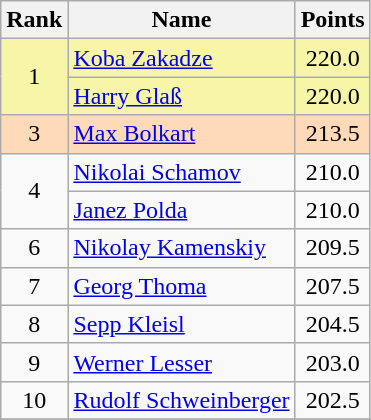<table class="wikitable sortable">
<tr>
<th align=Center>Rank</th>
<th>Name</th>
<th>Points</th>
</tr>
<tr style="background:#F7F6A8">
<td rowspan=2 align=center>1</td>
<td> <a href='#'>Koba Zakadze</a></td>
<td align=center>220.0</td>
</tr>
<tr style="background: #F7F6A8">
<td> <a href='#'>Harry Glaß</a></td>
<td align=center>220.0</td>
</tr>
<tr style="background: #FFDAB9;">
<td align=center>3</td>
<td> <a href='#'>Max Bolkart</a></td>
<td align=center>213.5</td>
</tr>
<tr>
<td rowspan=2 align=center>4</td>
<td> <a href='#'>Nikolai Schamov</a></td>
<td align=center>210.0</td>
</tr>
<tr>
<td> <a href='#'>Janez Polda</a></td>
<td align=center>210.0</td>
</tr>
<tr>
<td align=center>6</td>
<td> <a href='#'>Nikolay Kamenskiy</a></td>
<td align=center>209.5</td>
</tr>
<tr>
<td align=center>7</td>
<td> <a href='#'>Georg Thoma</a></td>
<td align=center>207.5</td>
</tr>
<tr>
<td align=center>8</td>
<td> <a href='#'>Sepp Kleisl</a></td>
<td align=center>204.5</td>
</tr>
<tr>
<td align=center>9</td>
<td> <a href='#'>Werner Lesser</a></td>
<td align=center>203.0</td>
</tr>
<tr>
<td align=center>10</td>
<td> <a href='#'>Rudolf Schweinberger</a></td>
<td align=center>202.5</td>
</tr>
<tr>
</tr>
</table>
